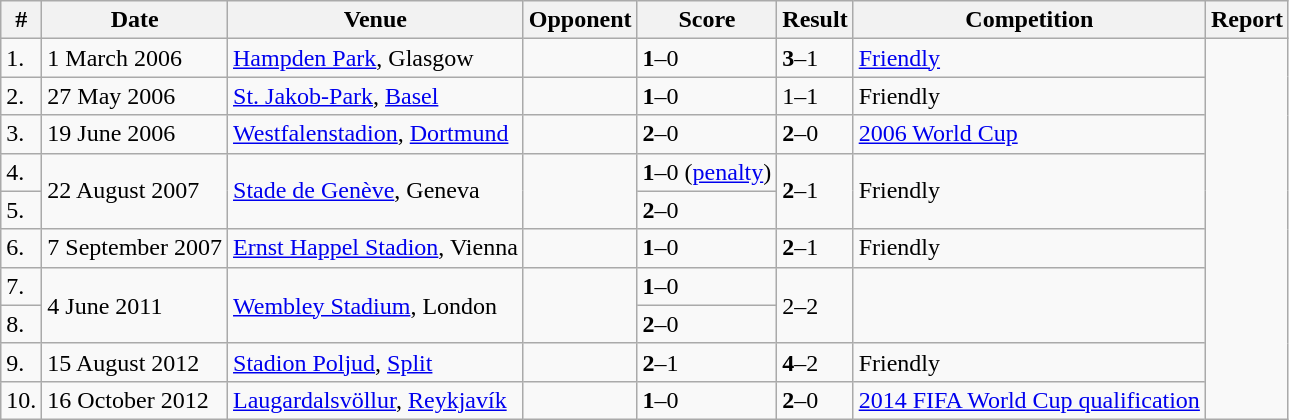<table class="sortable wikitable plainrowheaders">
<tr>
<th>#</th>
<th>Date</th>
<th>Venue</th>
<th>Opponent</th>
<th>Score</th>
<th>Result</th>
<th>Competition</th>
<th>Report</th>
</tr>
<tr>
<td>1.</td>
<td>1 March 2006</td>
<td><a href='#'>Hampden Park</a>, Glasgow</td>
<td></td>
<td><strong>1</strong>–0</td>
<td><strong>3</strong>–1</td>
<td><a href='#'>Friendly</a></td>
<td rowspan=10></td>
</tr>
<tr>
<td>2.</td>
<td>27 May 2006</td>
<td><a href='#'>St. Jakob-Park</a>, <a href='#'>Basel</a></td>
<td></td>
<td><strong>1</strong>–0</td>
<td>1–1</td>
<td>Friendly</td>
</tr>
<tr>
<td>3.</td>
<td>19 June 2006</td>
<td><a href='#'>Westfalenstadion</a>, <a href='#'>Dortmund</a></td>
<td></td>
<td><strong>2</strong>–0</td>
<td><strong>2</strong>–0</td>
<td><a href='#'>2006 World Cup</a></td>
</tr>
<tr>
<td>4.</td>
<td rowspan="2">22 August 2007</td>
<td rowspan="2"><a href='#'>Stade de Genève</a>, Geneva</td>
<td rowspan="2"></td>
<td><strong>1</strong>–0 (<a href='#'>penalty</a>)</td>
<td rowspan="2"><strong>2</strong>–1</td>
<td rowspan="2">Friendly</td>
</tr>
<tr>
<td>5.</td>
<td><strong>2</strong>–0</td>
</tr>
<tr>
<td>6.</td>
<td>7 September 2007</td>
<td><a href='#'>Ernst Happel Stadion</a>, Vienna</td>
<td></td>
<td><strong>1</strong>–0</td>
<td><strong>2</strong>–1</td>
<td>Friendly</td>
</tr>
<tr>
<td>7.</td>
<td rowspan="2">4 June 2011</td>
<td rowspan="2"><a href='#'>Wembley Stadium</a>, London</td>
<td rowspan="2"></td>
<td><strong>1</strong>–0</td>
<td rowspan="2">2–2</td>
</tr>
<tr>
<td>8.</td>
<td><strong>2</strong>–0</td>
</tr>
<tr>
<td>9.</td>
<td>15 August 2012</td>
<td><a href='#'>Stadion Poljud</a>, <a href='#'>Split</a></td>
<td></td>
<td><strong>2</strong>–1</td>
<td><strong>4</strong>–2</td>
<td>Friendly</td>
</tr>
<tr>
<td>10.</td>
<td>16 October 2012</td>
<td><a href='#'>Laugardalsvöllur</a>, <a href='#'>Reykjavík</a></td>
<td></td>
<td><strong>1</strong>–0</td>
<td><strong>2</strong>–0</td>
<td><a href='#'>2014 FIFA World Cup qualification</a></td>
</tr>
</table>
